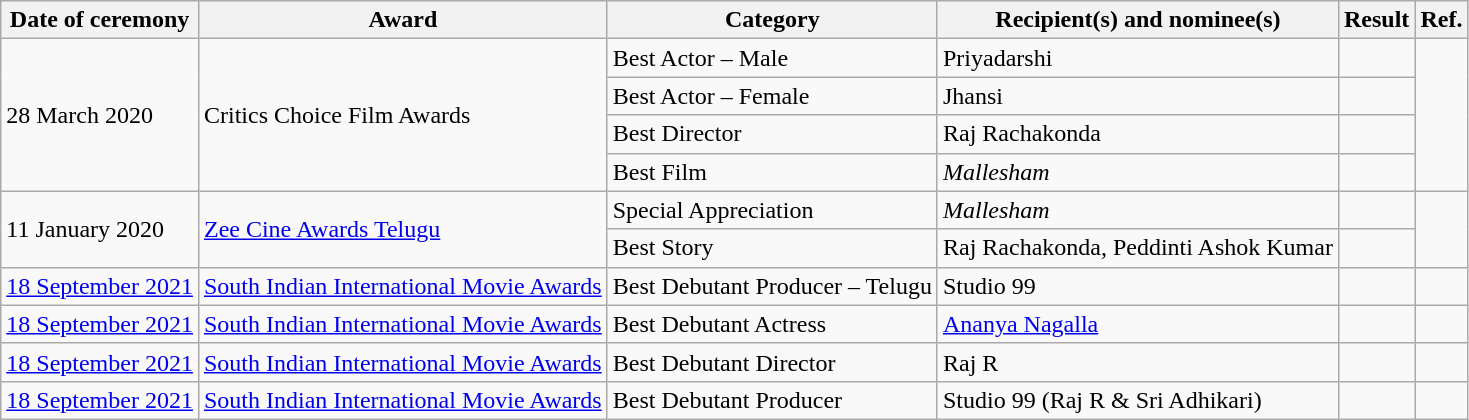<table class="wikitable">
<tr>
<th>Date of ceremony</th>
<th>Award</th>
<th>Category</th>
<th>Recipient(s) and nominee(s)</th>
<th>Result</th>
<th>Ref.</th>
</tr>
<tr>
<td rowspan="4">28 March 2020</td>
<td rowspan="4">Critics Choice Film Awards</td>
<td>Best Actor – Male</td>
<td>Priyadarshi</td>
<td></td>
<td rowspan="4"><br></td>
</tr>
<tr>
<td>Best Actor – Female</td>
<td>Jhansi</td>
<td></td>
</tr>
<tr>
<td>Best Director</td>
<td>Raj Rachakonda</td>
<td></td>
</tr>
<tr>
<td>Best Film</td>
<td><em>Mallesham</em></td>
<td></td>
</tr>
<tr>
<td rowspan="2">11 January 2020</td>
<td rowspan="2"><a href='#'>Zee Cine Awards Telugu</a></td>
<td>Special Appreciation</td>
<td><em>Mallesham</em></td>
<td></td>
<td rowspan="2"></td>
</tr>
<tr>
<td>Best Story</td>
<td>Raj Rachakonda, Peddinti Ashok Kumar</td>
<td></td>
</tr>
<tr>
<td><a href='#'>18 September 2021</a></td>
<td><a href='#'>South Indian International Movie Awards</a></td>
<td>Best Debutant Producer – Telugu</td>
<td>Studio 99</td>
<td></td>
<td></td>
</tr>
<tr>
<td><a href='#'>18 September 2021</a></td>
<td><a href='#'>South Indian International Movie Awards</a></td>
<td>Best Debutant Actress</td>
<td><a href='#'>Ananya Nagalla</a></td>
<td></td>
<td></td>
</tr>
<tr>
<td><a href='#'>18 September 2021</a></td>
<td><a href='#'>South Indian International Movie Awards</a></td>
<td>Best Debutant Director</td>
<td>Raj R</td>
<td></td>
<td></td>
</tr>
<tr>
<td><a href='#'>18 September 2021</a></td>
<td><a href='#'>South Indian International Movie Awards</a></td>
<td>Best Debutant Producer</td>
<td>Studio 99 (Raj R & Sri Adhikari)</td>
<td></td>
<td></td>
</tr>
</table>
